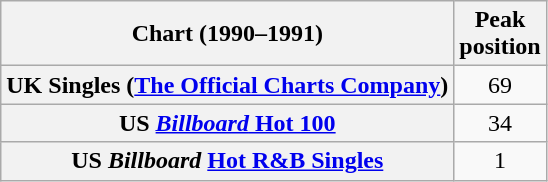<table class="wikitable sortable plainrowheaders">
<tr>
<th scope="col">Chart (1990–1991)</th>
<th scope="col">Peak<br>position</th>
</tr>
<tr>
<th scope="row">UK Singles (<a href='#'>The Official Charts Company</a>)</th>
<td align="center">69</td>
</tr>
<tr>
<th scope="row">US <a href='#'><em>Billboard</em> Hot 100</a></th>
<td align="center">34</td>
</tr>
<tr>
<th scope="row">US <em>Billboard</em> <a href='#'>Hot R&B Singles</a></th>
<td align="center">1</td>
</tr>
</table>
